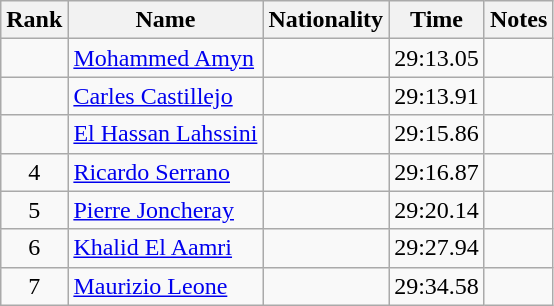<table class="wikitable sortable" style="text-align:center">
<tr>
<th>Rank</th>
<th>Name</th>
<th>Nationality</th>
<th>Time</th>
<th>Notes</th>
</tr>
<tr>
<td></td>
<td align=left><a href='#'>Mohammed Amyn</a></td>
<td align=left></td>
<td>29:13.05</td>
<td></td>
</tr>
<tr>
<td></td>
<td align=left><a href='#'>Carles Castillejo</a></td>
<td align=left></td>
<td>29:13.91</td>
<td></td>
</tr>
<tr>
<td></td>
<td align=left><a href='#'>El Hassan Lahssini</a></td>
<td align=left></td>
<td>29:15.86</td>
<td></td>
</tr>
<tr>
<td>4</td>
<td align=left><a href='#'>Ricardo Serrano</a></td>
<td align=left></td>
<td>29:16.87</td>
<td></td>
</tr>
<tr>
<td>5</td>
<td align=left><a href='#'>Pierre Joncheray</a></td>
<td align=left></td>
<td>29:20.14</td>
<td></td>
</tr>
<tr>
<td>6</td>
<td align=left><a href='#'>Khalid El Aamri</a></td>
<td align=left></td>
<td>29:27.94</td>
<td></td>
</tr>
<tr>
<td>7</td>
<td align=left><a href='#'>Maurizio Leone</a></td>
<td align=left></td>
<td>29:34.58</td>
<td></td>
</tr>
</table>
